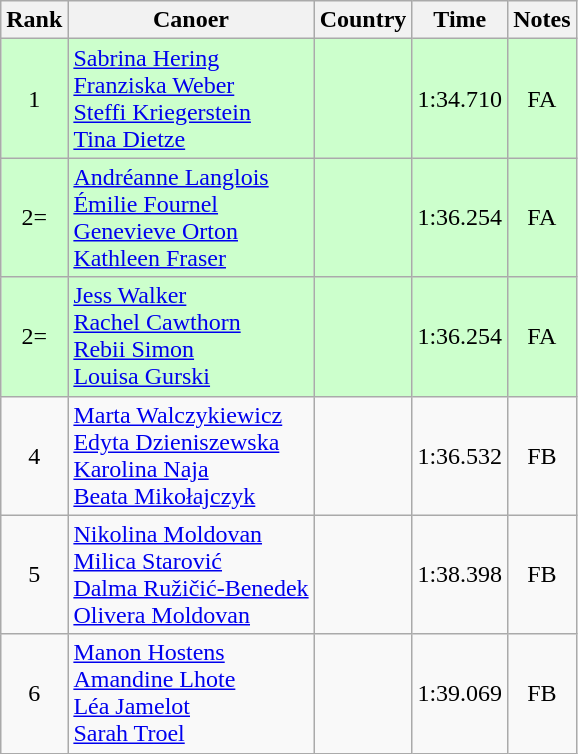<table class="wikitable" style="text-align:center;">
<tr>
<th>Rank</th>
<th>Canoer</th>
<th>Country</th>
<th>Time</th>
<th>Notes</th>
</tr>
<tr bgcolor=ccffcc>
<td>1</td>
<td align="left"><a href='#'>Sabrina Hering</a><br><a href='#'>Franziska Weber</a><br><a href='#'>Steffi Kriegerstein</a><br><a href='#'>Tina Dietze</a></td>
<td align="left"></td>
<td>1:34.710</td>
<td>FA</td>
</tr>
<tr bgcolor=ccffcc>
<td>2=</td>
<td align="left"><a href='#'>Andréanne Langlois</a><br><a href='#'>Émilie Fournel</a><br><a href='#'>Genevieve Orton</a><br><a href='#'>Kathleen Fraser</a></td>
<td align="left"></td>
<td>1:36.254</td>
<td>FA</td>
</tr>
<tr bgcolor=ccffcc>
<td>2=</td>
<td align="left"><a href='#'>Jess Walker</a><br><a href='#'>Rachel Cawthorn</a><br><a href='#'>Rebii Simon</a><br><a href='#'>Louisa Gurski</a></td>
<td align="left"></td>
<td>1:36.254</td>
<td>FA</td>
</tr>
<tr>
<td>4</td>
<td align="left"><a href='#'>Marta Walczykiewicz</a><br><a href='#'>Edyta Dzieniszewska</a><br><a href='#'>Karolina Naja</a><br><a href='#'>Beata Mikołajczyk</a></td>
<td align="left"></td>
<td>1:36.532</td>
<td>FB</td>
</tr>
<tr>
<td>5</td>
<td align="left"><a href='#'>Nikolina Moldovan</a><br><a href='#'>Milica Starović</a><br><a href='#'>Dalma Ružičić-Benedek</a><br><a href='#'>Olivera Moldovan</a></td>
<td align="left"></td>
<td>1:38.398</td>
<td>FB</td>
</tr>
<tr>
<td>6</td>
<td align="left"><a href='#'>Manon Hostens</a><br><a href='#'>Amandine Lhote</a><br><a href='#'>Léa Jamelot</a><br><a href='#'>Sarah Troel</a></td>
<td align="left"></td>
<td>1:39.069</td>
<td>FB</td>
</tr>
</table>
